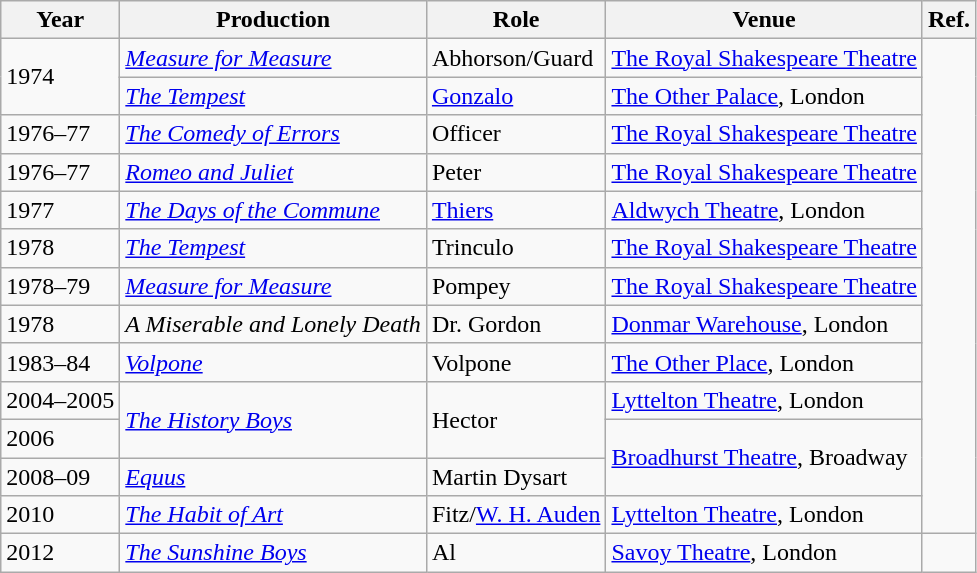<table class="wikitable">
<tr>
<th>Year</th>
<th>Production</th>
<th>Role</th>
<th>Venue</th>
<th>Ref.</th>
</tr>
<tr>
<td rowspan=2>1974</td>
<td><em><a href='#'>Measure for Measure</a></em></td>
<td>Abhorson/Guard</td>
<td><a href='#'>The Royal Shakespeare Theatre</a></td>
<td rowspan=13></td>
</tr>
<tr>
<td><em><a href='#'>The Tempest</a></em></td>
<td><a href='#'>Gonzalo</a></td>
<td><a href='#'>The Other Palace</a>, London</td>
</tr>
<tr>
<td>1976–77</td>
<td><em><a href='#'>The Comedy of Errors</a></em></td>
<td>Officer</td>
<td><a href='#'>The Royal Shakespeare Theatre</a></td>
</tr>
<tr>
<td>1976–77</td>
<td><em><a href='#'>Romeo and Juliet</a></em></td>
<td>Peter</td>
<td><a href='#'>The Royal Shakespeare Theatre</a></td>
</tr>
<tr>
<td>1977</td>
<td><em><a href='#'>The Days of the Commune</a></em></td>
<td><a href='#'>Thiers</a></td>
<td><a href='#'>Aldwych Theatre</a>, London</td>
</tr>
<tr>
<td>1978</td>
<td><em><a href='#'>The Tempest</a></em></td>
<td>Trinculo</td>
<td><a href='#'>The Royal Shakespeare Theatre</a></td>
</tr>
<tr>
<td>1978–79</td>
<td><em><a href='#'>Measure for Measure</a></em></td>
<td>Pompey</td>
<td><a href='#'>The Royal Shakespeare Theatre</a></td>
</tr>
<tr>
<td>1978</td>
<td><em>A Miserable and Lonely Death</em></td>
<td>Dr. Gordon</td>
<td><a href='#'>Donmar Warehouse</a>, London</td>
</tr>
<tr>
<td>1983–84</td>
<td><em><a href='#'>Volpone</a></em></td>
<td>Volpone</td>
<td><a href='#'>The Other Place</a>, London</td>
</tr>
<tr>
<td>2004–2005</td>
<td rowspan=2><em><a href='#'>The History Boys</a></em></td>
<td rowspan=2>Hector</td>
<td><a href='#'>Lyttelton Theatre</a>, London</td>
</tr>
<tr>
<td>2006</td>
<td rowspan=2><a href='#'>Broadhurst Theatre</a>, Broadway</td>
</tr>
<tr>
<td>2008–09</td>
<td><em><a href='#'>Equus</a></em></td>
<td>Martin Dysart</td>
</tr>
<tr>
<td>2010</td>
<td><em><a href='#'>The Habit of Art</a></em></td>
<td>Fitz/<a href='#'>W. H. Auden</a></td>
<td><a href='#'>Lyttelton Theatre</a>, London</td>
</tr>
<tr>
<td>2012</td>
<td><em><a href='#'>The Sunshine Boys</a></em></td>
<td>Al</td>
<td><a href='#'>Savoy Theatre</a>, London</td>
<td></td>
</tr>
</table>
